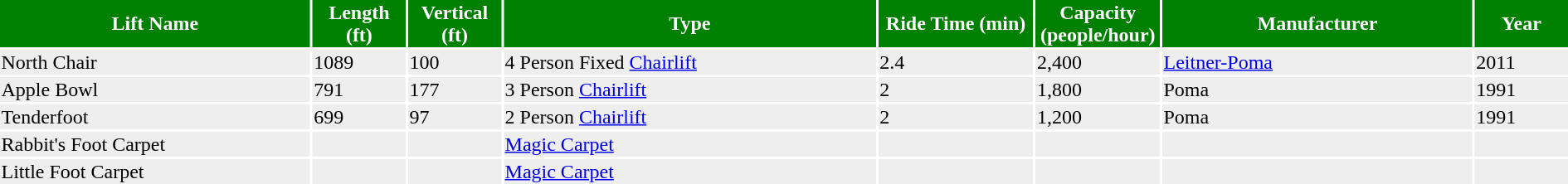<table ->
<tr>
<th style="width:20%; background:green; color:white;">Lift Name</th>
<th style="width:06%; background:green; color:white;">Length (ft)</th>
<th style="width:06%; background:green; color:white;">Vertical (ft)</th>
<th style="width:24%; background:green; color:white;">Type</th>
<th style="width:10%; background:green; color:white;">Ride Time (min)</th>
<th style="width:08%; background:green; color:white;">Capacity (people/hour)</th>
<th style="width:20%; background:green; color:white;">Manufacturer</th>
<th style="width:06%; background:green; color:white;">Year</th>
</tr>
<tr style="background:#eee; color:black;">
<td>North Chair</td>
<td>1089</td>
<td>100</td>
<td>4 Person Fixed <a href='#'>Chairlift</a></td>
<td>2.4</td>
<td>2,400</td>
<td><a href='#'>Leitner-Poma</a></td>
<td>2011</td>
</tr>
<tr style="background:#eee; color:black;">
<td>Apple Bowl</td>
<td>791</td>
<td>177</td>
<td>3 Person <a href='#'>Chairlift</a></td>
<td>2</td>
<td>1,800</td>
<td>Poma</td>
<td>1991</td>
</tr>
<tr style="background:#eee; color:black;">
<td>Tenderfoot</td>
<td>699</td>
<td>97</td>
<td>2 Person <a href='#'>Chairlift</a></td>
<td>2</td>
<td>1,200</td>
<td>Poma</td>
<td>1991</td>
</tr>
<tr style="background:#eee; color:black;">
<td>Rabbit's Foot Carpet</td>
<td></td>
<td></td>
<td><a href='#'>Magic Carpet</a></td>
<td></td>
<td></td>
<td></td>
<td></td>
</tr>
<tr style="background:#eee; color:black;">
<td>Little Foot Carpet</td>
<td></td>
<td></td>
<td><a href='#'>Magic Carpet</a></td>
<td></td>
<td></td>
<td></td>
<td></td>
</tr>
<tr style="background:#eee; color:black;">
</tr>
</table>
